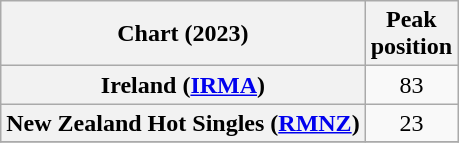<table class="wikitable sortable plainrowheaders" style="text-align:center;">
<tr>
<th>Chart (2023)</th>
<th>Peak<br>position</th>
</tr>
<tr>
<th scope="row">Ireland (<a href='#'>IRMA</a>)</th>
<td>83</td>
</tr>
<tr>
<th scope="row">New Zealand Hot Singles (<a href='#'>RMNZ</a>)</th>
<td>23</td>
</tr>
<tr>
</tr>
</table>
